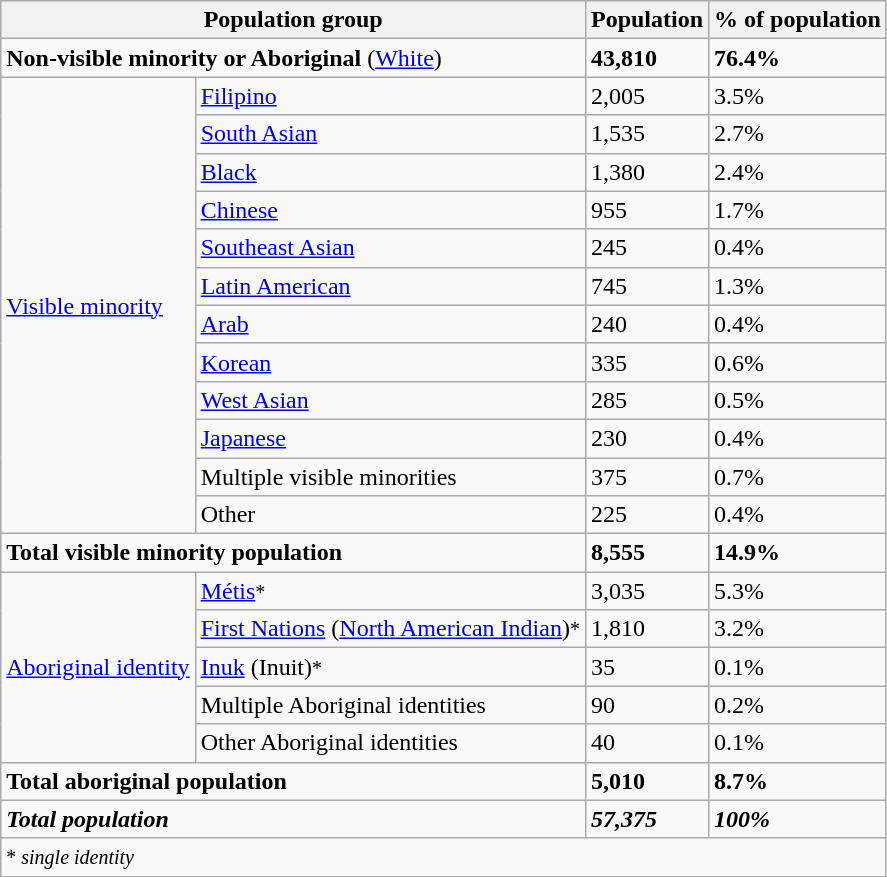<table class="wikitable">
<tr>
<th colspan="2">Population group</th>
<th>Population</th>
<th>% of population</th>
</tr>
<tr>
<td colspan="2"><strong>Non-visible minority or Aboriginal</strong> (<a href='#'>White</a>)</td>
<td><strong>43,810</strong></td>
<td><strong>76.4%</strong></td>
</tr>
<tr>
<td rowspan="12"><a href='#'>Visible minority</a></td>
<td><a href='#'>Filipino</a></td>
<td>2,005</td>
<td>3.5%</td>
</tr>
<tr>
<td><a href='#'>South Asian</a></td>
<td>1,535</td>
<td>2.7%</td>
</tr>
<tr>
<td><a href='#'>Black</a></td>
<td>1,380</td>
<td>2.4%</td>
</tr>
<tr>
<td><a href='#'>Chinese</a></td>
<td>955</td>
<td>1.7%</td>
</tr>
<tr>
<td><a href='#'>Southeast Asian</a></td>
<td>245</td>
<td>0.4%</td>
</tr>
<tr>
<td><a href='#'>Latin American</a></td>
<td>745</td>
<td>1.3%</td>
</tr>
<tr>
<td><a href='#'>Arab</a></td>
<td>240</td>
<td>0.4%</td>
</tr>
<tr>
<td><a href='#'>Korean</a></td>
<td>335</td>
<td>0.6%</td>
</tr>
<tr>
<td><a href='#'>West Asian</a></td>
<td>285</td>
<td>0.5%</td>
</tr>
<tr>
<td><a href='#'>Japanese</a></td>
<td>230</td>
<td>0.4%</td>
</tr>
<tr>
<td>Multiple visible minorities</td>
<td>375</td>
<td>0.7%</td>
</tr>
<tr>
<td>Other</td>
<td>225</td>
<td>0.4%</td>
</tr>
<tr>
<td colspan="2"><strong>Total visible minority population</strong></td>
<td><strong>8,555</strong></td>
<td><strong>14.9%</strong></td>
</tr>
<tr>
<td rowspan="5"><a href='#'>Aboriginal identity</a></td>
<td><a href='#'>Métis</a><small>*</small></td>
<td>3,035</td>
<td>5.3%</td>
</tr>
<tr>
<td><a href='#'>First Nations</a> (<a href='#'>North American Indian</a>)<small>*</small></td>
<td>1,810</td>
<td>3.2%</td>
</tr>
<tr>
<td><a href='#'>Inuk</a> (Inuit)<small>*</small></td>
<td>35</td>
<td>0.1%</td>
</tr>
<tr>
<td>Multiple Aboriginal identities</td>
<td>90</td>
<td>0.2%</td>
</tr>
<tr>
<td>Other Aboriginal identities</td>
<td>40</td>
<td>0.1%</td>
</tr>
<tr>
<td colspan="2"><strong>Total aboriginal population</strong></td>
<td><strong>5,010</strong></td>
<td><strong>8.7%</strong></td>
</tr>
<tr>
<td colspan="2"><strong><em>Total population</em></strong></td>
<td><strong><em>57,375</em></strong></td>
<td><strong><em>100%</em></strong></td>
</tr>
<tr>
<td colspan="4"><small>* <em>single identity</em></small></td>
</tr>
</table>
